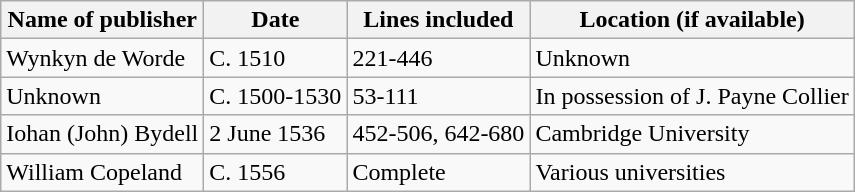<table class="wikitable">
<tr>
<th>Name of publisher</th>
<th>Date</th>
<th>Lines included</th>
<th>Location (if available)</th>
</tr>
<tr>
<td>Wynkyn de Worde</td>
<td>C. 1510</td>
<td>221-446</td>
<td>Unknown</td>
</tr>
<tr>
<td>Unknown</td>
<td>C. 1500-1530</td>
<td>53-111</td>
<td>In possession of J. Payne Collier</td>
</tr>
<tr>
<td>Iohan (John) Bydell</td>
<td>2 June 1536</td>
<td>452-506, 642-680</td>
<td>Cambridge University</td>
</tr>
<tr>
<td>William Copeland</td>
<td>C. 1556</td>
<td>Complete</td>
<td>Various universities</td>
</tr>
</table>
